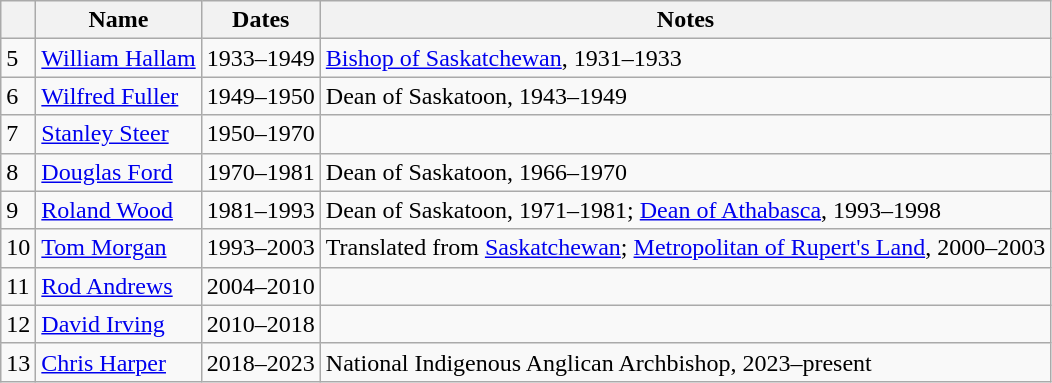<table class="wikitable">
<tr>
<th></th>
<th>Name</th>
<th>Dates</th>
<th>Notes</th>
</tr>
<tr>
<td>5</td>
<td><a href='#'>William Hallam</a></td>
<td>1933–1949</td>
<td><a href='#'>Bishop of Saskatchewan</a>, 1931–1933</td>
</tr>
<tr>
<td>6</td>
<td><a href='#'>Wilfred Fuller</a></td>
<td>1949–1950</td>
<td>Dean of Saskatoon, 1943–1949</td>
</tr>
<tr>
<td>7</td>
<td><a href='#'>Stanley Steer</a></td>
<td>1950–1970</td>
<td></td>
</tr>
<tr>
<td>8</td>
<td><a href='#'>Douglas Ford</a></td>
<td>1970–1981</td>
<td>Dean of Saskatoon, 1966–1970</td>
</tr>
<tr>
<td>9</td>
<td><a href='#'>Roland Wood</a></td>
<td>1981–1993</td>
<td>Dean of Saskatoon, 1971–1981; <a href='#'>Dean of Athabasca</a>, 1993–1998</td>
</tr>
<tr>
<td>10</td>
<td><a href='#'>Tom Morgan</a></td>
<td>1993–2003</td>
<td>Translated from <a href='#'>Saskatchewan</a>; <a href='#'>Metropolitan of Rupert's Land</a>, 2000–2003</td>
</tr>
<tr>
<td>11</td>
<td><a href='#'>Rod Andrews</a></td>
<td>2004–2010</td>
<td></td>
</tr>
<tr>
<td>12</td>
<td><a href='#'>David Irving</a></td>
<td>2010–2018</td>
<td></td>
</tr>
<tr>
<td>13</td>
<td><a href='#'>Chris Harper</a></td>
<td>2018–2023</td>
<td>National Indigenous Anglican Archbishop, 2023–present</td>
</tr>
</table>
